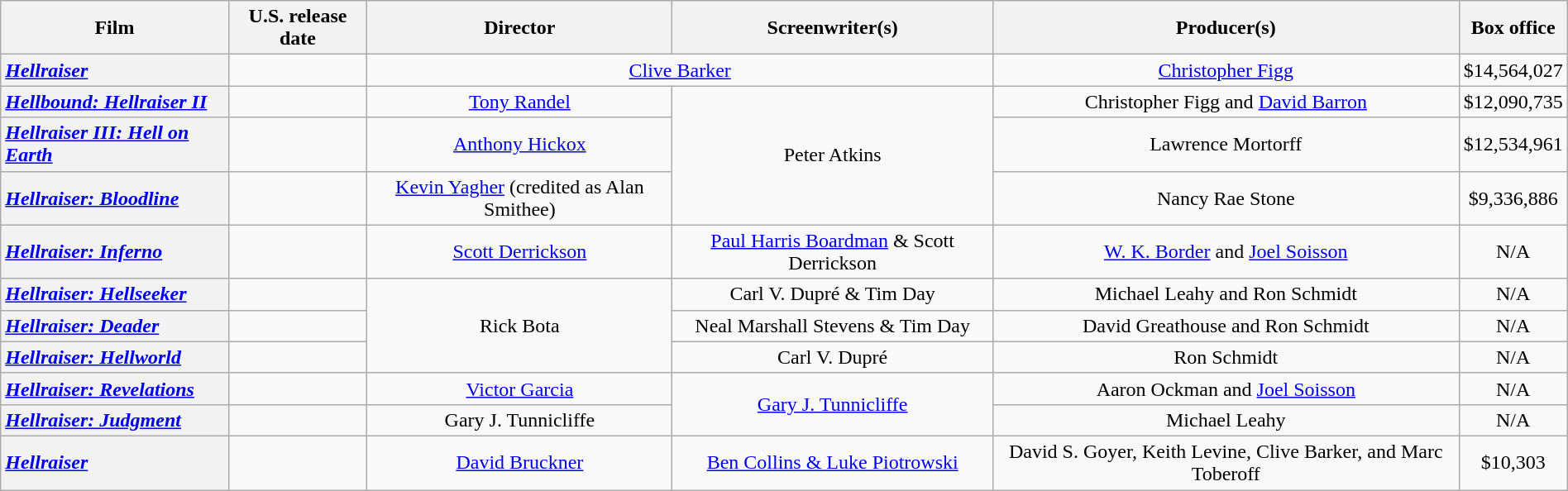<table class="wikitable plainrowheaders" style="text-align:center" width="100%">
<tr>
<th scope="col">Film</th>
<th scope="col">U.S. release date</th>
<th scope="col">Director</th>
<th scope="col">Screenwriter(s)</th>
<th scope="col">Producer(s)</th>
<th>Box office</th>
</tr>
<tr>
<th scope="row" style="text-align:left"><strong><em><a href='#'>Hellraiser</a></em></strong></th>
<td></td>
<td colspan="2"><a href='#'>Clive Barker</a></td>
<td><a href='#'>Christopher Figg</a></td>
<td>$14,564,027</td>
</tr>
<tr>
<th scope="row" style="text-align:left"><strong><em><a href='#'>Hellbound: Hellraiser II</a></em></strong></th>
<td></td>
<td><a href='#'>Tony Randel</a></td>
<td rowspan="3">Peter Atkins</td>
<td>Christopher Figg and <a href='#'>David Barron</a></td>
<td>$12,090,735</td>
</tr>
<tr>
<th scope="row" style="text-align:left"><strong><em><a href='#'>Hellraiser III: Hell on Earth</a></em></strong></th>
<td></td>
<td><a href='#'>Anthony Hickox</a></td>
<td>Lawrence Mortorff</td>
<td>$12,534,961</td>
</tr>
<tr>
<th scope="row" style="text-align:left"><strong><em><a href='#'>Hellraiser: Bloodline</a></em></strong></th>
<td></td>
<td><a href='#'>Kevin Yagher</a> (credited as Alan Smithee)</td>
<td>Nancy Rae Stone</td>
<td>$9,336,886</td>
</tr>
<tr>
<th scope="row" style="text-align:left"><strong><em><a href='#'>Hellraiser: Inferno</a></em></strong></th>
<td></td>
<td><a href='#'>Scott Derrickson</a></td>
<td><a href='#'>Paul Harris Boardman</a> & Scott Derrickson</td>
<td><a href='#'>W. K. Border</a> and <a href='#'>Joel Soisson</a></td>
<td>N/A</td>
</tr>
<tr>
<th scope="row" style="text-align:left"><strong><em><a href='#'>Hellraiser: Hellseeker</a></em></strong></th>
<td></td>
<td rowspan="3">Rick Bota</td>
<td>Carl V. Dupré & Tim Day</td>
<td>Michael Leahy and Ron Schmidt</td>
<td>N/A</td>
</tr>
<tr>
<th scope="row" style="text-align:left"><strong><em><a href='#'>Hellraiser: Deader</a></em></strong></th>
<td></td>
<td>Neal Marshall Stevens & Tim Day</td>
<td>David Greathouse and Ron Schmidt</td>
<td>N/A</td>
</tr>
<tr>
<th scope="row" style="text-align:left"><strong><em><a href='#'>Hellraiser: Hellworld</a></em></strong></th>
<td></td>
<td>Carl V. Dupré</td>
<td>Ron Schmidt</td>
<td>N/A</td>
</tr>
<tr>
<th scope="row" style="text-align:left"><strong><em><a href='#'>Hellraiser: Revelations</a></em></strong></th>
<td></td>
<td><a href='#'>Victor Garcia</a></td>
<td rowspan="2"><a href='#'>Gary J. Tunnicliffe</a></td>
<td>Aaron Ockman and <a href='#'>Joel Soisson</a></td>
<td>N/A</td>
</tr>
<tr>
<th scope="row" style="text-align:left"><strong><em><a href='#'>Hellraiser: Judgment</a></em></strong></th>
<td></td>
<td>Gary J. Tunnicliffe</td>
<td>Michael Leahy</td>
<td>N/A</td>
</tr>
<tr>
<th scope="row" style="text-align:left"><strong><em><a href='#'>Hellraiser</a></em></strong></th>
<td></td>
<td><a href='#'>David Bruckner</a></td>
<td><a href='#'>Ben Collins & Luke Piotrowski</a></td>
<td>David S. Goyer, Keith Levine, Clive Barker, and Marc Toberoff</td>
<td>$10,303</td>
</tr>
</table>
